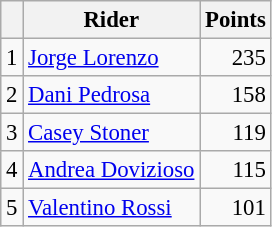<table class="wikitable" style="font-size: 95%;">
<tr>
<th></th>
<th>Rider</th>
<th>Points</th>
</tr>
<tr>
<td align=center>1</td>
<td> <a href='#'>Jorge Lorenzo</a></td>
<td align=right>235</td>
</tr>
<tr>
<td align=center>2</td>
<td> <a href='#'>Dani Pedrosa</a></td>
<td align=right>158</td>
</tr>
<tr>
<td align=center>3</td>
<td> <a href='#'>Casey Stoner</a></td>
<td align=right>119</td>
</tr>
<tr>
<td align=center>4</td>
<td> <a href='#'>Andrea Dovizioso</a></td>
<td align=right>115</td>
</tr>
<tr>
<td align=center>5</td>
<td> <a href='#'>Valentino Rossi</a></td>
<td align=right>101</td>
</tr>
</table>
